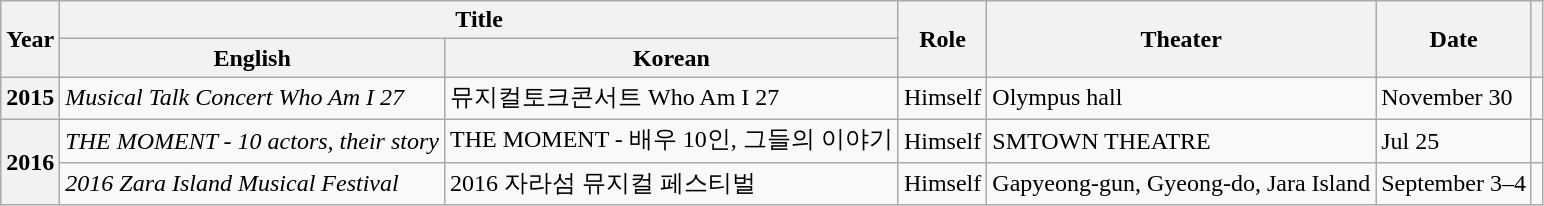<table class="wikitable sortable plainrowheaders">
<tr>
<th scope="col" rowspan="2">Year</th>
<th scope="col" colspan="2">Title</th>
<th scope="col" rowspan="2">Role</th>
<th scope="col" rowspan="2">Theater</th>
<th scope="col" rowspan="2">Date</th>
<th scope="col" rowspan="2" class="unsortable"></th>
</tr>
<tr>
<th>English</th>
<th>Korean</th>
</tr>
<tr>
<th scope="row">2015</th>
<td><em>Musical Talk Concert Who Am I 27</em></td>
<td>뮤지컬토크콘서트 Who Am I 27</td>
<td>Himself</td>
<td>Olympus hall</td>
<td>November 30</td>
<td></td>
</tr>
<tr>
<th scope="row" rowspan="2">2016</th>
<td><em>THE MOMENT - 10 actors, their story</em></td>
<td>THE MOMENT - 배우 10인, 그들의 이야기</td>
<td>Himself</td>
<td>SMTOWN THEATRE</td>
<td>Jul 25</td>
<td></td>
</tr>
<tr>
<td><em>2016 Zara Island Musical Festival</em></td>
<td>2016 자라섬 뮤지컬 페스티벌</td>
<td>Himself</td>
<td>Gapyeong-gun, Gyeong-do, Jara Island</td>
<td>September 3–4</td>
<td></td>
</tr>
</table>
